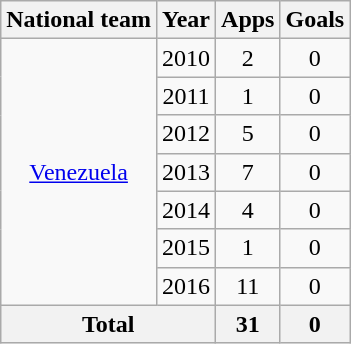<table class="wikitable" style="text-align:center">
<tr>
<th>National team</th>
<th>Year</th>
<th>Apps</th>
<th>Goals</th>
</tr>
<tr>
<td rowspan="7"><a href='#'>Venezuela</a></td>
<td>2010</td>
<td>2</td>
<td>0</td>
</tr>
<tr>
<td>2011</td>
<td>1</td>
<td>0</td>
</tr>
<tr>
<td>2012</td>
<td>5</td>
<td>0</td>
</tr>
<tr>
<td>2013</td>
<td>7</td>
<td>0</td>
</tr>
<tr>
<td>2014</td>
<td>4</td>
<td>0</td>
</tr>
<tr>
<td>2015</td>
<td>1</td>
<td>0</td>
</tr>
<tr>
<td>2016</td>
<td>11</td>
<td>0</td>
</tr>
<tr>
<th colspan="2">Total</th>
<th>31</th>
<th>0</th>
</tr>
</table>
